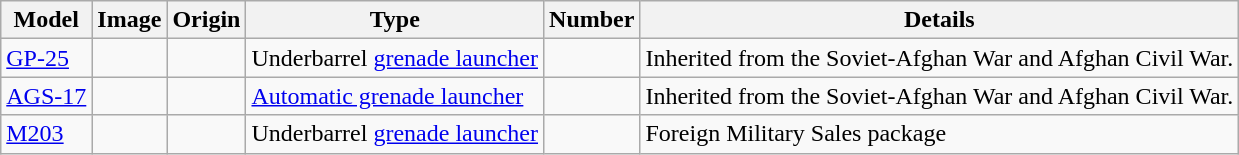<table class="wikitable">
<tr>
<th>Model</th>
<th>Image</th>
<th>Origin</th>
<th>Type</th>
<th>Number</th>
<th>Details</th>
</tr>
<tr>
<td><a href='#'>GP-25</a></td>
<td></td>
<td></td>
<td>Underbarrel <a href='#'>grenade launcher</a></td>
<td></td>
<td>Inherited from the Soviet-Afghan War and Afghan Civil War.</td>
</tr>
<tr>
<td><a href='#'>AGS-17</a></td>
<td></td>
<td></td>
<td><a href='#'>Automatic grenade launcher</a></td>
<td></td>
<td>Inherited from the Soviet-Afghan War and Afghan Civil War.</td>
</tr>
<tr>
<td><a href='#'>M203</a></td>
<td></td>
<td></td>
<td>Underbarrel <a href='#'>grenade launcher</a></td>
<td></td>
<td>Foreign Military Sales package</td>
</tr>
</table>
